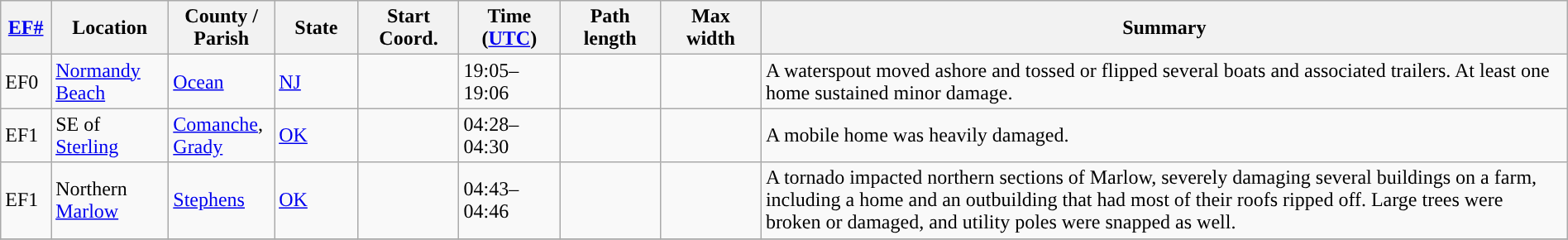<table class="wikitable sortable" style="width:100%;">
<tr>
<th scope="col"  style="width:3%; text-align:center;"><a href='#'>EF#</a></th>
<th scope="col"  style="width:7%; text-align:center;" class="unsortable">Location</th>
<th scope="col"  style="width:6%; text-align:center;" class="unsortable">County / Parish</th>
<th scope="col"  style="width:5%; text-align:center;">State</th>
<th scope="col"  style="width:6%; text-align:center;">Start Coord.</th>
<th scope="col"  style="width:6%; text-align:center;">Time (<a href='#'>UTC</a>)</th>
<th scope="col"  style="width:6%; text-align:center;">Path length</th>
<th scope="col"  style="width:6%; text-align:center;">Max width</th>
<th scope="col" class="unsortable" style="width:48%; text-align:center;">Summary</th>
</tr>
<tr>
<td>EF0</td>
<td><a href='#'>Normandy Beach</a></td>
<td><a href='#'>Ocean</a></td>
<td><a href='#'>NJ</a></td>
<td></td>
<td>19:05–19:06</td>
<td></td>
<td></td>
<td>A waterspout moved ashore and tossed or flipped several boats and associated trailers. At least one home sustained minor damage.</td>
</tr>
<tr>
<td>EF1</td>
<td>SE of <a href='#'>Sterling</a></td>
<td><a href='#'>Comanche</a>, <a href='#'>Grady</a></td>
<td><a href='#'>OK</a></td>
<td></td>
<td>04:28–04:30</td>
<td></td>
<td></td>
<td>A mobile home was heavily damaged.</td>
</tr>
<tr>
<td>EF1</td>
<td>Northern <a href='#'>Marlow</a></td>
<td><a href='#'>Stephens</a></td>
<td><a href='#'>OK</a></td>
<td></td>
<td>04:43–04:46</td>
<td></td>
<td></td>
<td>A tornado impacted northern sections of Marlow, severely damaging several buildings on a farm, including a home and an outbuilding that had most of their roofs ripped off. Large trees were broken or damaged, and utility poles were snapped as well.</td>
</tr>
<tr>
</tr>
</table>
